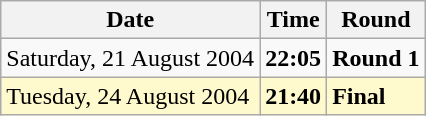<table class="wikitable">
<tr>
<th>Date</th>
<th>Time</th>
<th>Round</th>
</tr>
<tr>
<td>Saturday, 21 August 2004</td>
<td><strong>22:05</strong></td>
<td><strong>Round 1</strong></td>
</tr>
<tr style=background:lemonchiffon>
<td>Tuesday, 24 August 2004</td>
<td><strong>21:40</strong></td>
<td><strong>Final</strong></td>
</tr>
</table>
